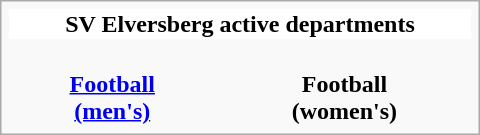<table class="infobox" style="width: 20em; font-size: 95%em;">
<tr style="color:black; background:white; text-align:center;">
<th colspan="3" style="text-align: center">SV Elversberg active departments</th>
</tr>
<tr style="text-align: center">
<td><br><strong><a href='#'>Football<br>(men's)</a></strong></td>
<td><br><strong>Football<br>(women's)</strong></td>
</tr>
</table>
